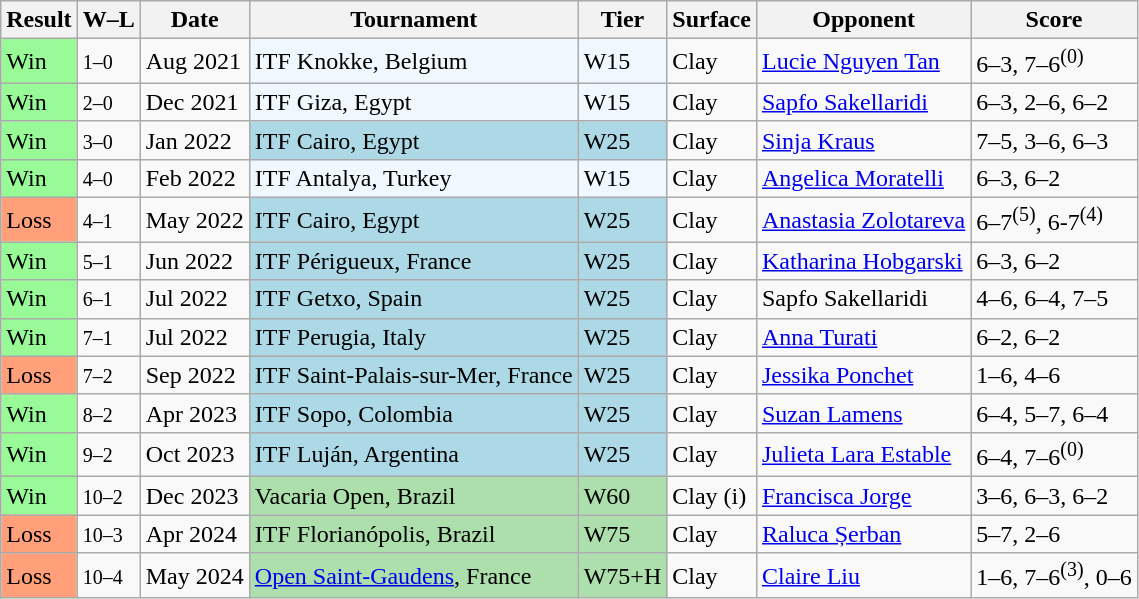<table class="sortable wikitable">
<tr>
<th>Result</th>
<th class="unsortable">W–L</th>
<th>Date</th>
<th>Tournament</th>
<th>Tier</th>
<th>Surface</th>
<th>Opponent</th>
<th class="unsortable">Score</th>
</tr>
<tr>
<td style="background:#98fb98;">Win</td>
<td><small>1–0</small></td>
<td>Aug 2021</td>
<td style="background:#f0f8ff;">ITF Knokke, Belgium</td>
<td style="background:#f0f8ff;">W15</td>
<td>Clay</td>
<td> <a href='#'>Lucie Nguyen Tan</a></td>
<td>6–3, 7–6<sup>(0)</sup></td>
</tr>
<tr>
<td style="background:#98fb98;">Win</td>
<td><small>2–0</small></td>
<td>Dec 2021</td>
<td style="background:#f0f8ff;">ITF Giza, Egypt</td>
<td style="background:#f0f8ff;">W15</td>
<td>Clay</td>
<td> <a href='#'>Sapfo Sakellaridi</a></td>
<td>6–3, 2–6, 6–2</td>
</tr>
<tr>
<td style="background:#98fb98;">Win</td>
<td><small>3–0</small></td>
<td>Jan 2022</td>
<td style="background:lightblue;">ITF Cairo, Egypt</td>
<td style="background:lightblue;">W25</td>
<td>Clay</td>
<td> <a href='#'>Sinja Kraus</a></td>
<td>7–5, 3–6, 6–3</td>
</tr>
<tr>
<td style="background:#98fb98;">Win</td>
<td><small>4–0</small></td>
<td>Feb 2022</td>
<td style="background:#f0f8ff;">ITF Antalya, Turkey</td>
<td style="background:#f0f8ff;">W15</td>
<td>Clay</td>
<td> <a href='#'>Angelica Moratelli</a></td>
<td>6–3, 6–2</td>
</tr>
<tr>
<td style="background:#FFA07A;">Loss</td>
<td><small>4–1</small></td>
<td>May 2022</td>
<td style="background:lightblue;">ITF Cairo, Egypt</td>
<td style="background:lightblue;">W25</td>
<td>Clay</td>
<td> <a href='#'>Anastasia Zolotareva</a></td>
<td>6–7<sup>(5)</sup>, 6-7<sup>(4)</sup></td>
</tr>
<tr>
<td style="background:#98fb98;">Win</td>
<td><small>5–1</small></td>
<td>Jun 2022</td>
<td style="background:lightblue">ITF Périgueux, France</td>
<td style="background:lightblue">W25</td>
<td>Clay</td>
<td> <a href='#'>Katharina Hobgarski</a></td>
<td>6–3, 6–2</td>
</tr>
<tr>
<td style="background:#98fb98;">Win</td>
<td><small>6–1</small></td>
<td>Jul 2022</td>
<td style="background:lightblue">ITF Getxo, Spain</td>
<td style="background:lightblue">W25</td>
<td>Clay</td>
<td> Sapfo Sakellaridi</td>
<td>4–6, 6–4, 7–5</td>
</tr>
<tr>
<td style="background:#98fb98;">Win</td>
<td><small>7–1</small></td>
<td>Jul 2022</td>
<td style="background:lightblue">ITF Perugia, Italy</td>
<td style="background:lightblue">W25</td>
<td>Clay</td>
<td> <a href='#'>Anna Turati</a></td>
<td>6–2, 6–2</td>
</tr>
<tr>
<td style="background:#FFA07A;">Loss</td>
<td><small>7–2</small></td>
<td>Sep 2022</td>
<td style="background:lightblue">ITF Saint-Palais-sur-Mer, France</td>
<td style="background:lightblue">W25</td>
<td>Clay</td>
<td> <a href='#'>Jessika Ponchet</a></td>
<td>1–6, 4–6</td>
</tr>
<tr>
<td style="background:#98fb98;">Win</td>
<td><small>8–2</small></td>
<td>Apr 2023</td>
<td style="background:lightblue">ITF Sopo, Colombia</td>
<td style="background:lightblue">W25</td>
<td>Clay</td>
<td> <a href='#'>Suzan Lamens</a></td>
<td>6–4, 5–7, 6–4</td>
</tr>
<tr>
<td style="background:#98fb98;">Win</td>
<td><small>9–2</small></td>
<td>Oct 2023</td>
<td style="background:lightblue">ITF Luján, Argentina</td>
<td style="background:lightblue">W25</td>
<td>Clay</td>
<td> <a href='#'>Julieta Lara Estable</a></td>
<td>6–4, 7–6<sup>(0)</sup></td>
</tr>
<tr>
<td style="background:#98fb98;">Win</td>
<td><small>10–2</small></td>
<td>Dec 2023</td>
<td style="background:#addfad;">Vacaria Open, Brazil</td>
<td style="background:#addfad;">W60</td>
<td>Clay (i)</td>
<td> <a href='#'>Francisca Jorge</a></td>
<td>3–6, 6–3, 6–2</td>
</tr>
<tr>
<td style="background:#FFA07A;">Loss</td>
<td><small>10–3</small></td>
<td>Apr 2024</td>
<td style="background:#addfad;">ITF Florianópolis, Brazil</td>
<td style="background:#addfad;">W75</td>
<td>Clay</td>
<td> <a href='#'>Raluca Șerban</a></td>
<td>5–7, 2–6</td>
</tr>
<tr>
<td style="background:#FFA07A;">Loss</td>
<td><small>10–4</small></td>
<td>May 2024</td>
<td style="background:#addfad;"><a href='#'>Open Saint-Gaudens</a>, France</td>
<td style="background:#addfad;">W75+H</td>
<td>Clay</td>
<td> <a href='#'>Claire Liu</a></td>
<td>1–6, 7–6<sup>(3)</sup>, 0–6</td>
</tr>
</table>
